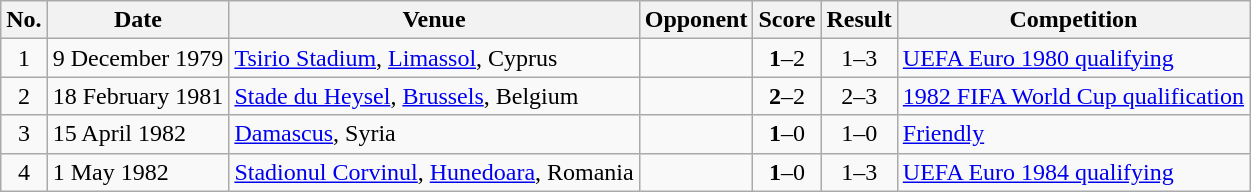<table class="wikitable plainrowheaders">
<tr>
<th>No.</th>
<th>Date</th>
<th>Venue</th>
<th>Opponent</th>
<th>Score</th>
<th>Result</th>
<th>Competition</th>
</tr>
<tr>
<td align="center">1</td>
<td>9 December 1979</td>
<td><a href='#'>Tsirio Stadium</a>, <a href='#'>Limassol</a>, Cyprus</td>
<td></td>
<td align="center"><strong>1</strong>–2</td>
<td align="center">1–3</td>
<td><a href='#'>UEFA Euro 1980 qualifying</a></td>
</tr>
<tr>
<td align="center">2</td>
<td>18 February 1981</td>
<td><a href='#'>Stade du Heysel</a>, <a href='#'>Brussels</a>, Belgium</td>
<td></td>
<td align="center"><strong>2</strong>–2</td>
<td align="center">2–3</td>
<td><a href='#'>1982 FIFA World Cup qualification</a></td>
</tr>
<tr>
<td align="center">3</td>
<td>15 April 1982</td>
<td><a href='#'>Damascus</a>, Syria</td>
<td></td>
<td align="center"><strong>1</strong>–0</td>
<td align="center">1–0</td>
<td><a href='#'>Friendly</a></td>
</tr>
<tr>
<td align="center">4</td>
<td>1 May 1982</td>
<td><a href='#'>Stadionul Corvinul</a>, <a href='#'>Hunedoara</a>, Romania</td>
<td></td>
<td align="center"><strong>1</strong>–0</td>
<td align="center">1–3</td>
<td><a href='#'>UEFA Euro 1984 qualifying</a></td>
</tr>
</table>
